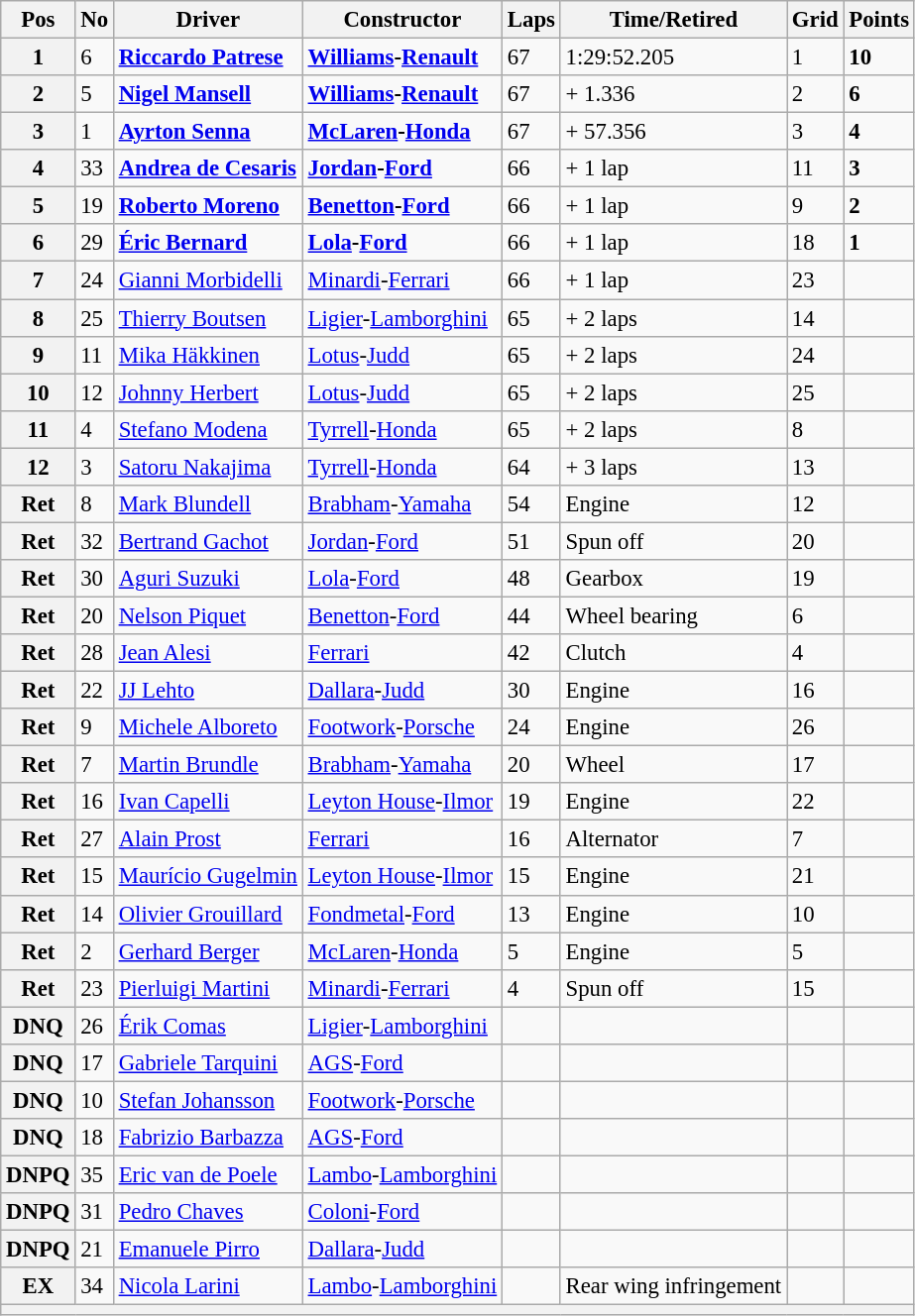<table class="wikitable" style="font-size: 95%;">
<tr>
<th>Pos</th>
<th>No</th>
<th>Driver</th>
<th>Constructor</th>
<th>Laps</th>
<th>Time/Retired</th>
<th>Grid</th>
<th>Points</th>
</tr>
<tr>
<th>1</th>
<td>6</td>
<td> <strong><a href='#'>Riccardo Patrese</a></strong></td>
<td><strong><a href='#'>Williams</a>-<a href='#'>Renault</a></strong></td>
<td>67</td>
<td>1:29:52.205</td>
<td>1</td>
<td><strong>10</strong></td>
</tr>
<tr>
<th>2</th>
<td>5</td>
<td> <strong><a href='#'>Nigel Mansell</a></strong></td>
<td><strong><a href='#'>Williams</a>-<a href='#'>Renault</a></strong></td>
<td>67</td>
<td>+ 1.336</td>
<td>2</td>
<td><strong>6</strong></td>
</tr>
<tr>
<th>3</th>
<td>1</td>
<td> <strong><a href='#'>Ayrton Senna</a></strong></td>
<td><strong><a href='#'>McLaren</a>-<a href='#'>Honda</a></strong></td>
<td>67</td>
<td>+ 57.356</td>
<td>3</td>
<td><strong>4</strong></td>
</tr>
<tr>
<th>4</th>
<td>33</td>
<td> <strong><a href='#'>Andrea de Cesaris</a></strong></td>
<td><strong><a href='#'>Jordan</a>-<a href='#'>Ford</a></strong></td>
<td>66</td>
<td>+ 1 lap</td>
<td>11</td>
<td><strong>3</strong></td>
</tr>
<tr>
<th>5</th>
<td>19</td>
<td> <strong><a href='#'>Roberto Moreno</a></strong></td>
<td><strong><a href='#'>Benetton</a>-<a href='#'>Ford</a></strong></td>
<td>66</td>
<td>+ 1 lap</td>
<td>9</td>
<td><strong>2</strong></td>
</tr>
<tr>
<th>6</th>
<td>29</td>
<td> <strong><a href='#'>Éric Bernard</a></strong></td>
<td><strong><a href='#'>Lola</a>-<a href='#'>Ford</a></strong></td>
<td>66</td>
<td>+ 1 lap</td>
<td>18</td>
<td><strong>1</strong></td>
</tr>
<tr>
<th>7</th>
<td>24</td>
<td> <a href='#'>Gianni Morbidelli</a></td>
<td><a href='#'>Minardi</a>-<a href='#'>Ferrari</a></td>
<td>66</td>
<td>+ 1 lap</td>
<td>23</td>
<td></td>
</tr>
<tr>
<th>8</th>
<td>25</td>
<td> <a href='#'>Thierry Boutsen</a></td>
<td><a href='#'>Ligier</a>-<a href='#'>Lamborghini</a></td>
<td>65</td>
<td>+ 2 laps</td>
<td>14</td>
<td></td>
</tr>
<tr>
<th>9</th>
<td>11</td>
<td> <a href='#'>Mika Häkkinen</a></td>
<td><a href='#'>Lotus</a>-<a href='#'>Judd</a></td>
<td>65</td>
<td>+ 2 laps</td>
<td>24</td>
<td></td>
</tr>
<tr>
<th>10</th>
<td>12</td>
<td> <a href='#'>Johnny Herbert</a></td>
<td><a href='#'>Lotus</a>-<a href='#'>Judd</a></td>
<td>65</td>
<td>+ 2 laps</td>
<td>25</td>
<td></td>
</tr>
<tr>
<th>11</th>
<td>4</td>
<td> <a href='#'>Stefano Modena</a></td>
<td><a href='#'>Tyrrell</a>-<a href='#'>Honda</a></td>
<td>65</td>
<td>+ 2 laps</td>
<td>8</td>
<td></td>
</tr>
<tr>
<th>12</th>
<td>3</td>
<td> <a href='#'>Satoru Nakajima</a></td>
<td><a href='#'>Tyrrell</a>-<a href='#'>Honda</a></td>
<td>64</td>
<td>+ 3 laps</td>
<td>13</td>
<td></td>
</tr>
<tr>
<th>Ret</th>
<td>8</td>
<td> <a href='#'>Mark Blundell</a></td>
<td><a href='#'>Brabham</a>-<a href='#'>Yamaha</a></td>
<td>54</td>
<td>Engine</td>
<td>12</td>
<td></td>
</tr>
<tr>
<th>Ret</th>
<td>32</td>
<td> <a href='#'>Bertrand Gachot</a></td>
<td><a href='#'>Jordan</a>-<a href='#'>Ford</a></td>
<td>51</td>
<td>Spun off</td>
<td>20</td>
<td></td>
</tr>
<tr>
<th>Ret</th>
<td>30</td>
<td> <a href='#'>Aguri Suzuki</a></td>
<td><a href='#'>Lola</a>-<a href='#'>Ford</a></td>
<td>48</td>
<td>Gearbox</td>
<td>19</td>
<td></td>
</tr>
<tr>
<th>Ret</th>
<td>20</td>
<td> <a href='#'>Nelson Piquet</a></td>
<td><a href='#'>Benetton</a>-<a href='#'>Ford</a></td>
<td>44</td>
<td>Wheel bearing</td>
<td>6</td>
<td></td>
</tr>
<tr>
<th>Ret</th>
<td>28</td>
<td> <a href='#'>Jean Alesi</a></td>
<td><a href='#'>Ferrari</a></td>
<td>42</td>
<td>Clutch</td>
<td>4</td>
<td></td>
</tr>
<tr>
<th>Ret</th>
<td>22</td>
<td> <a href='#'>JJ Lehto</a></td>
<td><a href='#'>Dallara</a>-<a href='#'>Judd</a></td>
<td>30</td>
<td>Engine</td>
<td>16</td>
<td></td>
</tr>
<tr>
<th>Ret</th>
<td>9</td>
<td> <a href='#'>Michele Alboreto</a></td>
<td><a href='#'>Footwork</a>-<a href='#'>Porsche</a></td>
<td>24</td>
<td>Engine</td>
<td>26</td>
<td></td>
</tr>
<tr>
<th>Ret</th>
<td>7</td>
<td> <a href='#'>Martin Brundle</a></td>
<td><a href='#'>Brabham</a>-<a href='#'>Yamaha</a></td>
<td>20</td>
<td>Wheel</td>
<td>17</td>
<td></td>
</tr>
<tr>
<th>Ret</th>
<td>16</td>
<td> <a href='#'>Ivan Capelli</a></td>
<td><a href='#'>Leyton House</a>-<a href='#'>Ilmor</a></td>
<td>19</td>
<td>Engine</td>
<td>22</td>
<td></td>
</tr>
<tr>
<th>Ret</th>
<td>27</td>
<td> <a href='#'>Alain Prost</a></td>
<td><a href='#'>Ferrari</a></td>
<td>16</td>
<td>Alternator</td>
<td>7</td>
<td></td>
</tr>
<tr>
<th>Ret</th>
<td>15</td>
<td> <a href='#'>Maurício Gugelmin</a></td>
<td><a href='#'>Leyton House</a>-<a href='#'>Ilmor</a></td>
<td>15</td>
<td>Engine</td>
<td>21</td>
<td></td>
</tr>
<tr>
<th>Ret</th>
<td>14</td>
<td> <a href='#'>Olivier Grouillard</a></td>
<td><a href='#'>Fondmetal</a>-<a href='#'>Ford</a></td>
<td>13</td>
<td>Engine</td>
<td>10</td>
<td></td>
</tr>
<tr>
<th>Ret</th>
<td>2</td>
<td> <a href='#'>Gerhard Berger</a></td>
<td><a href='#'>McLaren</a>-<a href='#'>Honda</a></td>
<td>5</td>
<td>Engine</td>
<td>5</td>
<td></td>
</tr>
<tr>
<th>Ret</th>
<td>23</td>
<td> <a href='#'>Pierluigi Martini</a></td>
<td><a href='#'>Minardi</a>-<a href='#'>Ferrari</a></td>
<td>4</td>
<td>Spun off</td>
<td>15</td>
<td></td>
</tr>
<tr>
<th>DNQ</th>
<td>26</td>
<td> <a href='#'>Érik Comas</a></td>
<td><a href='#'>Ligier</a>-<a href='#'>Lamborghini</a></td>
<td></td>
<td></td>
<td></td>
<td></td>
</tr>
<tr>
<th>DNQ</th>
<td>17</td>
<td> <a href='#'>Gabriele Tarquini</a></td>
<td><a href='#'>AGS</a>-<a href='#'>Ford</a></td>
<td></td>
<td></td>
<td></td>
<td></td>
</tr>
<tr>
<th>DNQ</th>
<td>10</td>
<td> <a href='#'>Stefan Johansson</a></td>
<td><a href='#'>Footwork</a>-<a href='#'>Porsche</a></td>
<td></td>
<td></td>
<td></td>
<td></td>
</tr>
<tr>
<th>DNQ</th>
<td>18</td>
<td> <a href='#'>Fabrizio Barbazza</a></td>
<td><a href='#'>AGS</a>-<a href='#'>Ford</a></td>
<td></td>
<td></td>
<td></td>
<td></td>
</tr>
<tr>
<th>DNPQ</th>
<td>35</td>
<td> <a href='#'>Eric van de Poele</a></td>
<td><a href='#'>Lambo</a>-<a href='#'>Lamborghini</a></td>
<td></td>
<td></td>
<td></td>
<td></td>
</tr>
<tr>
<th>DNPQ</th>
<td>31</td>
<td> <a href='#'>Pedro Chaves</a></td>
<td><a href='#'>Coloni</a>-<a href='#'>Ford</a></td>
<td></td>
<td></td>
<td></td>
<td></td>
</tr>
<tr>
<th>DNPQ</th>
<td>21</td>
<td> <a href='#'>Emanuele Pirro</a></td>
<td><a href='#'>Dallara</a>-<a href='#'>Judd</a></td>
<td></td>
<td></td>
<td></td>
<td></td>
</tr>
<tr>
<th>EX</th>
<td>34</td>
<td> <a href='#'>Nicola Larini</a></td>
<td><a href='#'>Lambo</a>-<a href='#'>Lamborghini</a></td>
<td></td>
<td>Rear wing infringement</td>
<td></td>
<td></td>
</tr>
<tr>
<th colspan="8"></th>
</tr>
</table>
